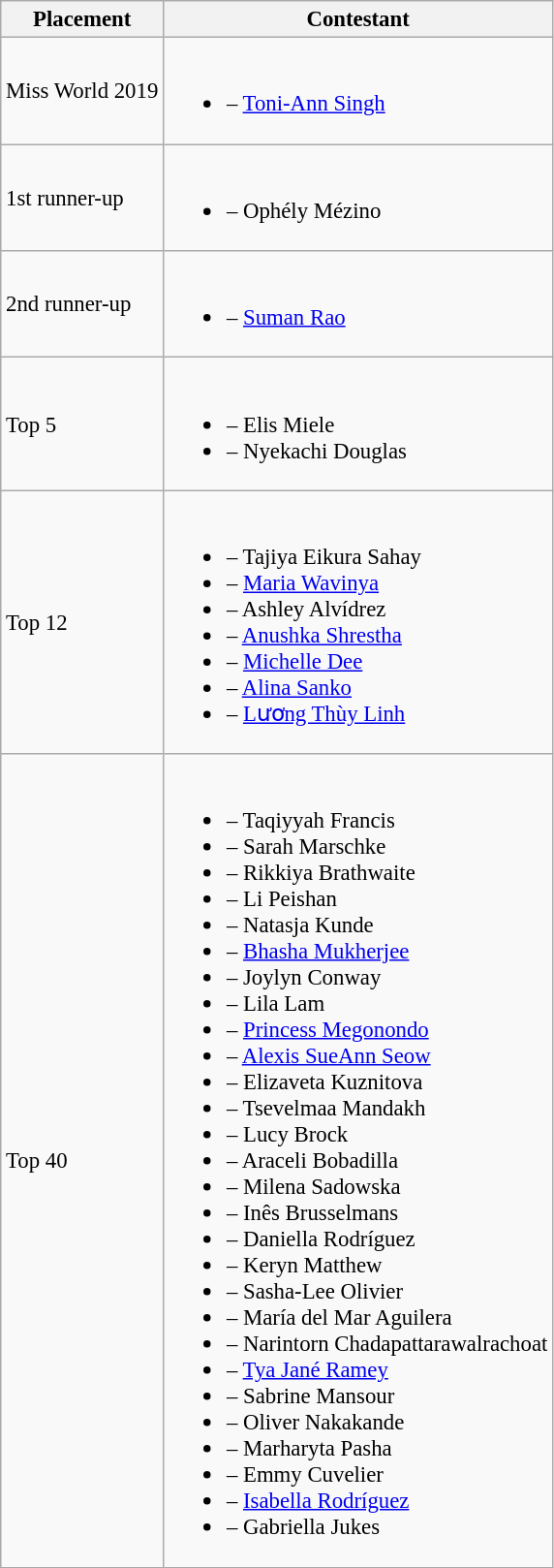<table class="wikitable sortable" style="font-size:95%;">
<tr>
<th>Placement</th>
<th>Contestant</th>
</tr>
<tr>
<td>Miss World 2019</td>
<td><br><ul><li> – <a href='#'>Toni-Ann Singh</a><strong></strong></li></ul></td>
</tr>
<tr>
<td>1st runner-up</td>
<td><br><ul><li> – Ophély Mézino<strong></strong></li></ul></td>
</tr>
<tr>
<td>2nd runner-up</td>
<td><br><ul><li> – <a href='#'>Suman Rao</a><strong></strong></li></ul></td>
</tr>
<tr>
<td>Top 5</td>
<td><br><ul><li> – Elis Miele<strong></strong></li><li> – Nyekachi Douglas<strong></strong></li></ul></td>
</tr>
<tr>
<td>Top 12</td>
<td><br><ul><li> – Tajiya Eikura Sahay<strong></strong></li><li> – <a href='#'>Maria Wavinya</a><strong></strong></li><li> – Ashley Alvídrez<strong></strong></li><li> – <a href='#'>Anushka Shrestha</a><strong></strong></li><li> – <a href='#'>Michelle Dee</a><strong></strong></li><li> – <a href='#'>Alina Sanko</a><strong></strong></li><li> – <a href='#'>Lương Thùy Linh</a><strong></strong></li></ul></td>
</tr>
<tr>
<td>Top 40</td>
<td><br><ul><li> – Taqiyyah Francis<strong></strong></li><li> – Sarah Marschke<strong></strong></li><li> – Rikkiya Brathwaite<strong></strong></li><li> – Li Peishan<strong></strong></li><li> – Natasja Kunde<strong></strong></li><li> – <a href='#'>Bhasha Mukherjee</a><strong></strong></li><li> – Joylyn Conway<strong></strong></li><li> – Lila Lam<strong></strong></li><li> – <a href='#'>Princess Megonondo</a><strong></strong></li><li> – <a href='#'>Alexis SueAnn Seow</a><strong></strong></li><li> – Elizaveta Kuznitova<strong></strong></li><li> – Tsevelmaa Mandakh<strong></strong></li><li> – Lucy Brock<strong></strong></li><li> – Araceli Bobadilla<strong></strong></li><li> – Milena Sadowska<strong></strong></li><li> – Inês Brusselmans<strong></strong></li><li> – Daniella Rodríguez<strong></strong></li><li> – Keryn Matthew<strong></strong></li><li> – Sasha-Lee Olivier<strong></strong></li><li> – María del Mar Aguilera<strong></strong></li><li> – Narintorn Chadapattarawalrachoat<strong></strong></li><li> – <a href='#'>Tya Jané Ramey</a><strong></strong></li><li> – Sabrine Mansour<strong></strong></li><li> – Oliver Nakakande<strong></strong></li><li> – Marharyta Pasha<strong></strong></li><li> – Emmy Cuvelier<strong></strong></li><li> – <a href='#'>Isabella Rodríguez</a><strong></strong></li><li> – Gabriella Jukes<strong></strong></li></ul></td>
</tr>
</table>
